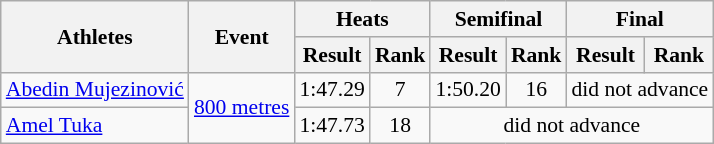<table class="wikitable" border="1" style="font-size:90%">
<tr>
<th rowspan="2">Athletes</th>
<th rowspan="2">Event</th>
<th colspan="2">Heats</th>
<th colspan="2">Semifinal</th>
<th colspan="2">Final</th>
</tr>
<tr>
<th>Result</th>
<th>Rank</th>
<th>Result</th>
<th>Rank</th>
<th>Result</th>
<th>Rank</th>
</tr>
<tr>
<td><a href='#'>Abedin Mujezinović</a></td>
<td rowspan=2><a href='#'>800 metres</a></td>
<td align=center>1:47.29</td>
<td align=center>7 <strong></strong></td>
<td align=center>1:50.20</td>
<td align=center>16</td>
<td align=center colspan=2>did not advance</td>
</tr>
<tr>
<td><a href='#'>Amel Tuka</a></td>
<td align=center>1:47.73</td>
<td align=center>18</td>
<td align=center colspan=4>did not advance</td>
</tr>
</table>
